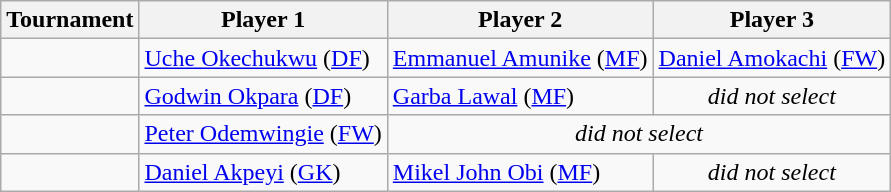<table class="wikitable">
<tr>
<th>Tournament</th>
<th>Player 1</th>
<th>Player 2</th>
<th>Player 3</th>
</tr>
<tr>
<td></td>
<td><a href='#'>Uche Okechukwu</a> (<a href='#'>DF</a>)</td>
<td><a href='#'>Emmanuel Amunike</a> (<a href='#'>MF</a>)</td>
<td><a href='#'>Daniel Amokachi</a> (<a href='#'>FW</a>)</td>
</tr>
<tr>
<td></td>
<td><a href='#'>Godwin Okpara</a> (<a href='#'>DF</a>)</td>
<td><a href='#'>Garba Lawal</a> (<a href='#'>MF</a>)</td>
<td align="center"><em>did not select</em></td>
</tr>
<tr>
<td></td>
<td><a href='#'>Peter Odemwingie</a> (<a href='#'>FW</a>)</td>
<td colspan="2" align="center"><em>did not select</em></td>
</tr>
<tr>
<td></td>
<td><a href='#'>Daniel Akpeyi</a> (<a href='#'>GK</a>)</td>
<td><a href='#'>Mikel John Obi</a> (<a href='#'>MF</a>)</td>
<td align="center"><em>did not select</em></td>
</tr>
</table>
